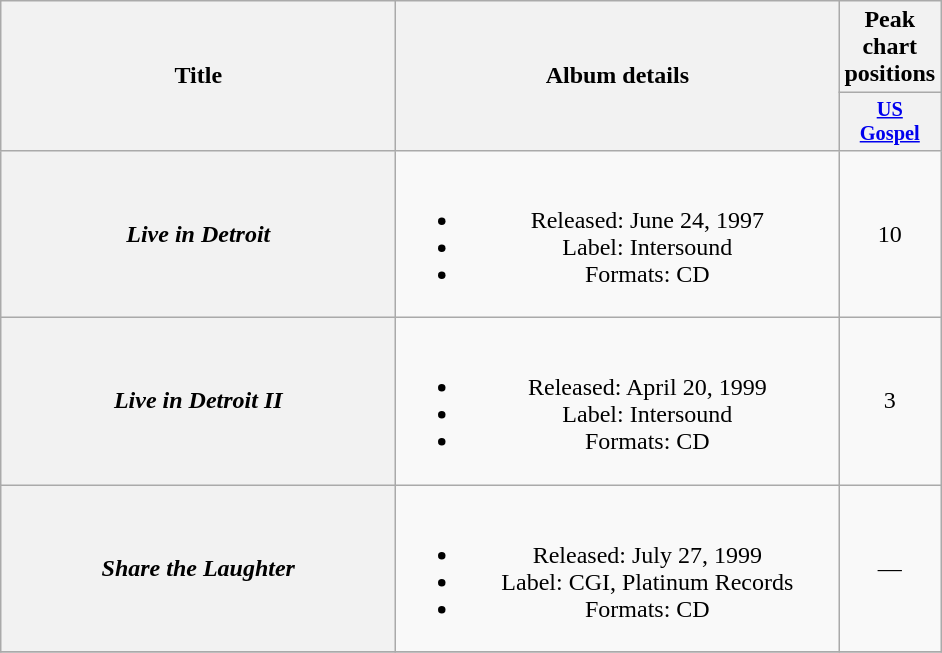<table class="wikitable plainrowheaders" style="text-align:center;">
<tr>
<th scope="col" rowspan="2" style="width:16em;">Title</th>
<th scope="col" rowspan="2" style="width:18em;">Album details</th>
<th scope="col" colspan="1">Peak chart positions</th>
</tr>
<tr>
<th style="width:3em;font-size:85%"><a href='#'>US<br>Gospel</a></th>
</tr>
<tr>
<th scope="row"><em>Live in Detroit</em></th>
<td><br><ul><li>Released: June 24, 1997</li><li>Label: Intersound</li><li>Formats: CD</li></ul></td>
<td>10</td>
</tr>
<tr>
<th scope="row"><em>Live in Detroit II</em></th>
<td><br><ul><li>Released: April 20, 1999</li><li>Label: Intersound</li><li>Formats: CD</li></ul></td>
<td>3</td>
</tr>
<tr>
<th scope="row"><em>Share the Laughter</em></th>
<td><br><ul><li>Released: July 27, 1999</li><li>Label: CGI, Platinum Records</li><li>Formats: CD</li></ul></td>
<td>—</td>
</tr>
<tr>
</tr>
</table>
